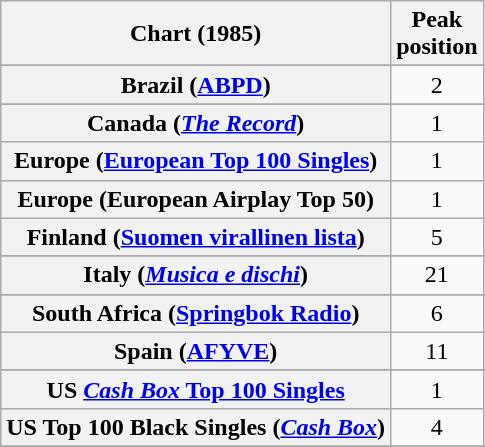<table class="wikitable sortable plainrowheaders" style="text-align:center">
<tr>
<th scope="col">Chart (1985)</th>
<th scope="col">Peak<br>position</th>
</tr>
<tr>
</tr>
<tr>
</tr>
<tr>
</tr>
<tr>
<th scope="row">Brazil (<a href='#'>ABPD</a>)</th>
<td align="center">2</td>
</tr>
<tr>
</tr>
<tr>
</tr>
<tr>
<th scope="row">Canada (<em><a href='#'>The Record</a></em>)</th>
<td>1</td>
</tr>
<tr>
<th scope="row">Europe (<a href='#'>European Top 100 Singles</a>)</th>
<td>1</td>
</tr>
<tr>
<th scope="row">Europe (European Airplay Top 50)</th>
<td>1</td>
</tr>
<tr>
<th scope="row">Finland (<a href='#'>Suomen virallinen lista</a>)</th>
<td>5</td>
</tr>
<tr>
</tr>
<tr>
</tr>
<tr>
<th scope="row">Italy (<em><a href='#'>Musica e dischi</a></em>)</th>
<td>21</td>
</tr>
<tr>
</tr>
<tr>
</tr>
<tr>
</tr>
<tr>
<th scope="row">South Africa (<a href='#'>Springbok Radio</a>)</th>
<td>6</td>
</tr>
<tr>
<th scope="row">Spain (<a href='#'>AFYVE</a>)</th>
<td>11</td>
</tr>
<tr>
</tr>
<tr>
</tr>
<tr>
</tr>
<tr>
</tr>
<tr>
</tr>
<tr>
</tr>
<tr>
</tr>
<tr>
</tr>
<tr>
</tr>
<tr>
<th scope="row">US <a href='#'><em>Cash Box</em> Top 100 Singles</a></th>
<td>1</td>
</tr>
<tr>
<th scope="row">US Top 100 Black Singles (<em><a href='#'>Cash Box</a></em>)</th>
<td>4</td>
</tr>
<tr>
</tr>
</table>
